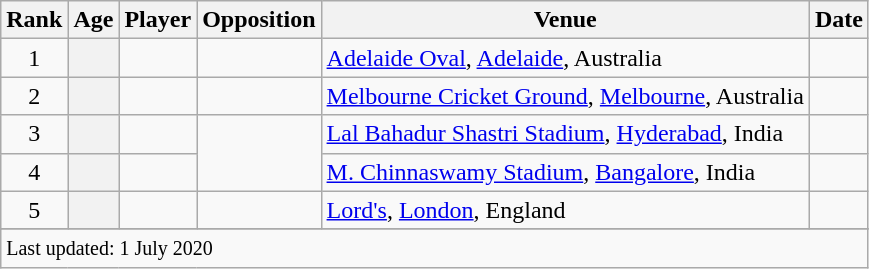<table class="wikitable plainrowheaders sortable">
<tr>
<th scope=col>Rank</th>
<th scope=col>Age</th>
<th scope=col>Player</th>
<th scope=col>Opposition</th>
<th scope=col>Venue</th>
<th scope=col>Date</th>
</tr>
<tr>
<td align=center>1</td>
<th scope=row style=text-align:center;></th>
<td></td>
<td></td>
<td><a href='#'>Adelaide Oval</a>, <a href='#'>Adelaide</a>, Australia</td>
<td> </td>
</tr>
<tr>
<td align=center>2</td>
<th scope=row style=text-align:center;></th>
<td></td>
<td></td>
<td><a href='#'>Melbourne Cricket Ground</a>, <a href='#'>Melbourne</a>, Australia</td>
<td> </td>
</tr>
<tr>
<td align=center>3</td>
<th scope=row style=text-align:center;></th>
<td></td>
<td rowspan=2></td>
<td><a href='#'>Lal Bahadur Shastri Stadium</a>, <a href='#'>Hyderabad</a>, India</td>
<td></td>
</tr>
<tr>
<td align=center>4</td>
<th scope=row style=text-align:center;></th>
<td></td>
<td><a href='#'>M. Chinnaswamy Stadium</a>, <a href='#'>Bangalore</a>, India</td>
<td> </td>
</tr>
<tr>
<td align=center>5</td>
<th scope=row style=text-align:center;></th>
<td></td>
<td></td>
<td><a href='#'>Lord's</a>, <a href='#'>London</a>, England</td>
<td> </td>
</tr>
<tr>
</tr>
<tr class=sortbottom>
<td colspan=7><small>Last updated: 1 July 2020</small></td>
</tr>
</table>
